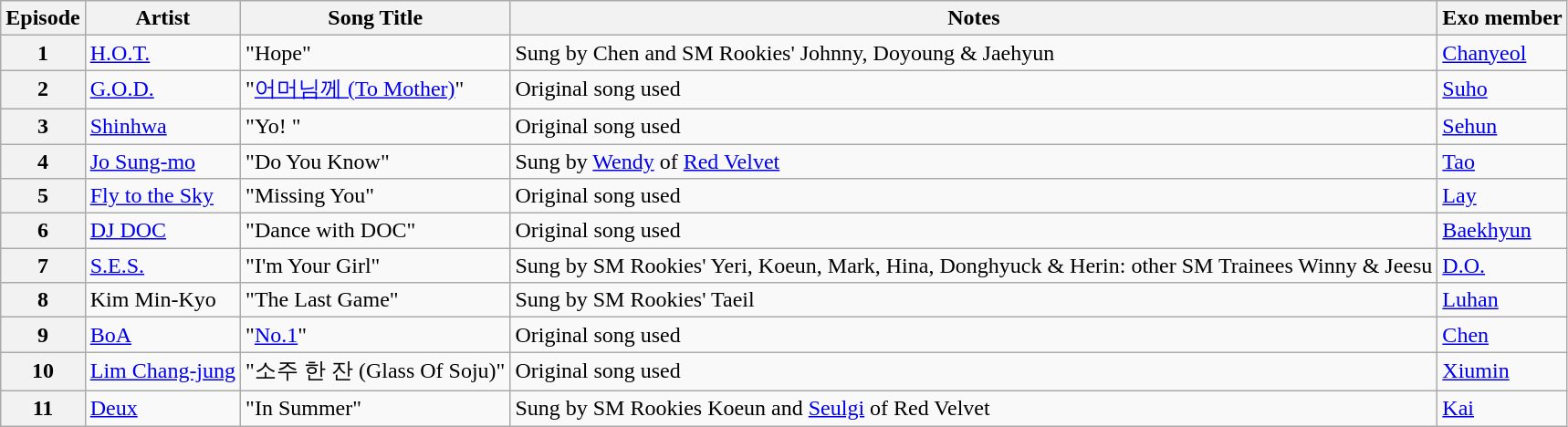<table class="wikitable">
<tr>
<th>Episode</th>
<th scope="col">Artist</th>
<th scope="col">Song Title</th>
<th scope="col">Notes</th>
<th>Exo member</th>
</tr>
<tr>
<th>1</th>
<td><a href='#'>H.O.T.</a></td>
<td>"Hope"</td>
<td>Sung by Chen and SM Rookies' Johnny, Doyoung & Jaehyun</td>
<td><a href='#'>Chanyeol</a></td>
</tr>
<tr>
<th>2</th>
<td><a href='#'>G.O.D.</a></td>
<td>"<a href='#'>어머님께 (To Mother)</a>"</td>
<td>Original song used</td>
<td><a href='#'>Suho</a></td>
</tr>
<tr>
<th>3</th>
<td><a href='#'>Shinhwa</a></td>
<td>"Yo! "</td>
<td>Original song used</td>
<td><a href='#'>Sehun</a></td>
</tr>
<tr>
<th>4</th>
<td><a href='#'>Jo Sung-mo</a></td>
<td>"Do You Know"</td>
<td>Sung by <a href='#'>Wendy</a> of <a href='#'>Red Velvet</a></td>
<td><a href='#'>Tao</a></td>
</tr>
<tr>
<th>5</th>
<td><a href='#'>Fly to the Sky</a></td>
<td>"Missing You"</td>
<td>Original song used</td>
<td><a href='#'>Lay</a></td>
</tr>
<tr>
<th>6</th>
<td><a href='#'>DJ DOC</a></td>
<td>"Dance with DOC"</td>
<td>Original song used</td>
<td><a href='#'>Baekhyun</a></td>
</tr>
<tr>
<th>7</th>
<td><a href='#'>S.E.S.</a></td>
<td>"I'm Your Girl"</td>
<td>Sung by SM Rookies' Yeri, Koeun, Mark, Hina, Donghyuck & Herin: other SM Trainees Winny & Jeesu</td>
<td><a href='#'>D.O.</a></td>
</tr>
<tr>
<th>8</th>
<td>Kim Min-Kyo</td>
<td>"The Last Game"</td>
<td>Sung by SM Rookies' Taeil</td>
<td><a href='#'>Luhan</a></td>
</tr>
<tr>
<th>9</th>
<td><a href='#'>BoA</a></td>
<td>"<a href='#'>No.1</a>"</td>
<td>Original song used</td>
<td><a href='#'>Chen</a></td>
</tr>
<tr>
<th>10</th>
<td><a href='#'>Lim Chang-jung</a></td>
<td>"소주 한 잔 (Glass Of Soju)"</td>
<td>Original song used</td>
<td><a href='#'>Xiumin</a></td>
</tr>
<tr>
<th>11</th>
<td><a href='#'>Deux</a></td>
<td>"In Summer"</td>
<td>Sung by SM Rookies Koeun and <a href='#'>Seulgi</a> of Red Velvet</td>
<td><a href='#'>Kai</a></td>
</tr>
</table>
